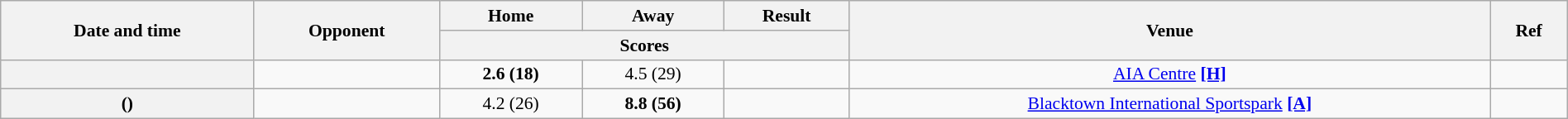<table class="wikitable plainrowheaders" style="font-size:90%; width:100%; text-align:center;">
<tr>
<th scope="col" rowspan="2">Date and time</th>
<th scope="col" rowspan="2">Opponent</th>
<th scope="col">Home</th>
<th scope="col">Away</th>
<th scope="col">Result</th>
<th scope="col" rowspan="2">Venue</th>
<th scope="col" class="unsortable" rowspan=2>Ref</th>
</tr>
<tr>
<th scope="col" colspan="3">Scores</th>
</tr>
<tr>
<th scope="row"></th>
<td align=left></td>
<td><strong>2.6 (18)</strong></td>
<td>4.5 (29)</td>
<td></td>
<td><a href='#'>AIA Centre</a> <a href='#'><strong>[H]</strong></a></td>
<td></td>
</tr>
<tr>
<th scope="row"> ()</th>
<td align=left></td>
<td>4.2 (26)</td>
<td><strong>8.8 (56)</strong></td>
<td></td>
<td><a href='#'>Blacktown International Sportspark</a> <a href='#'><strong>[A]</strong></a></td>
<td></td>
</tr>
</table>
